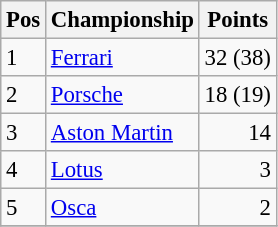<table class="wikitable" style="font-size: 95%;">
<tr>
<th>Pos</th>
<th>Championship</th>
<th>Points</th>
</tr>
<tr>
<td>1</td>
<td> <a href='#'>Ferrari</a></td>
<td align=right>32 (38)</td>
</tr>
<tr>
<td>2</td>
<td> <a href='#'>Porsche</a></td>
<td align=right>18 (19)</td>
</tr>
<tr>
<td>3</td>
<td> <a href='#'>Aston Martin</a></td>
<td align=right>14</td>
</tr>
<tr>
<td>4</td>
<td> <a href='#'>Lotus</a></td>
<td align=right>3</td>
</tr>
<tr>
<td>5</td>
<td> <a href='#'>Osca</a></td>
<td align=right>2</td>
</tr>
<tr>
</tr>
</table>
